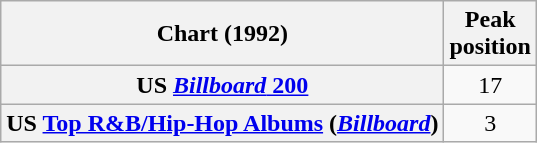<table class="wikitable sortable plainrowheaders" style="text-align:center">
<tr>
<th scope="col">Chart (1992)</th>
<th scope="col">Peak<br>position</th>
</tr>
<tr>
<th scope="row">US <a href='#'><em>Billboard</em> 200</a></th>
<td>17</td>
</tr>
<tr>
<th scope="row">US <a href='#'>Top R&B/Hip-Hop Albums</a> (<em><a href='#'>Billboard</a></em>)</th>
<td>3</td>
</tr>
</table>
